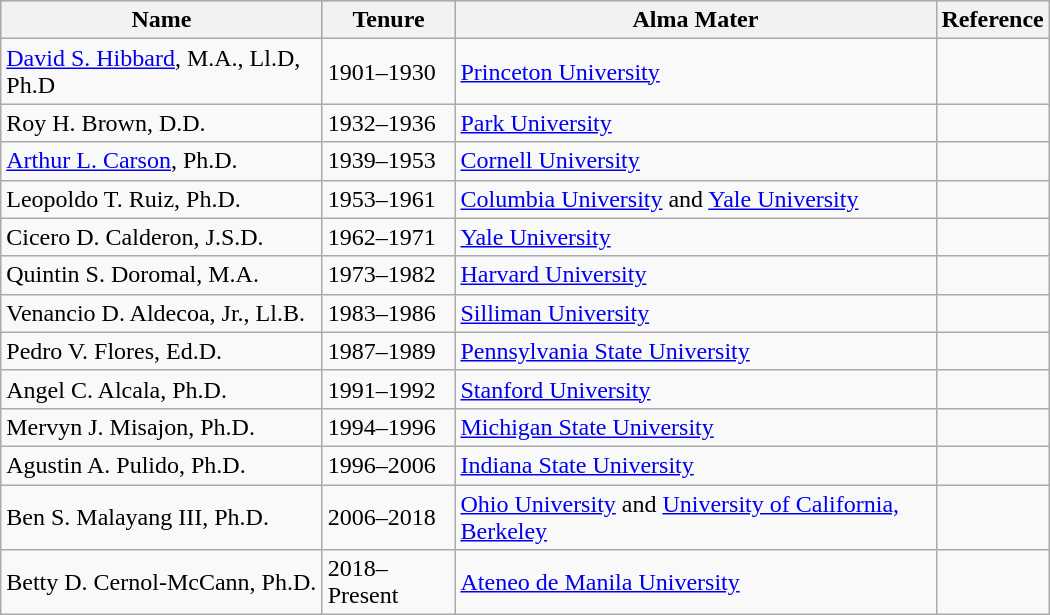<table class="wikitable" width=700px>
<tr bgcolor=#cccccc>
<th>Name</th>
<th>Tenure</th>
<th>Alma Mater</th>
<th>Reference</th>
</tr>
<tr>
<td><a href='#'>David S. Hibbard</a>, M.A., Ll.D, Ph.D</td>
<td>1901–1930</td>
<td><a href='#'>Princeton University</a></td>
<td></td>
</tr>
<tr>
<td>Roy H. Brown, D.D.</td>
<td>1932–1936</td>
<td><a href='#'>Park University</a></td>
<td></td>
</tr>
<tr>
<td><a href='#'>Arthur L. Carson</a>, Ph.D.</td>
<td>1939–1953</td>
<td><a href='#'>Cornell University</a></td>
<td></td>
</tr>
<tr>
<td>Leopoldo T. Ruiz, Ph.D.</td>
<td>1953–1961</td>
<td><a href='#'>Columbia University</a> and <a href='#'>Yale University</a></td>
<td></td>
</tr>
<tr>
<td>Cicero D. Calderon, J.S.D.</td>
<td>1962–1971</td>
<td><a href='#'>Yale University</a></td>
<td></td>
</tr>
<tr>
<td>Quintin S. Doromal, M.A.</td>
<td>1973–1982</td>
<td><a href='#'>Harvard University</a></td>
<td></td>
</tr>
<tr>
<td>Venancio D. Aldecoa, Jr., Ll.B.</td>
<td>1983–1986</td>
<td><a href='#'>Silliman University</a></td>
<td></td>
</tr>
<tr>
<td>Pedro V. Flores, Ed.D.</td>
<td>1987–1989</td>
<td><a href='#'>Pennsylvania State University</a></td>
<td></td>
</tr>
<tr>
<td>Angel C. Alcala, Ph.D.</td>
<td>1991–1992</td>
<td><a href='#'>Stanford University</a></td>
<td></td>
</tr>
<tr>
<td>Mervyn J. Misajon, Ph.D.</td>
<td>1994–1996</td>
<td><a href='#'>Michigan State University</a></td>
<td></td>
</tr>
<tr>
<td>Agustin A. Pulido, Ph.D.</td>
<td>1996–2006</td>
<td><a href='#'>Indiana State University</a></td>
<td></td>
</tr>
<tr>
<td>Ben S. Malayang III, Ph.D.</td>
<td>2006–2018</td>
<td><a href='#'>Ohio University</a> and <a href='#'>University of California, Berkeley</a></td>
<td></td>
</tr>
<tr>
<td>Betty D. Cernol-McCann, Ph.D.</td>
<td>2018–Present</td>
<td><a href='#'>Ateneo de Manila University</a></td>
<td></td>
</tr>
</table>
